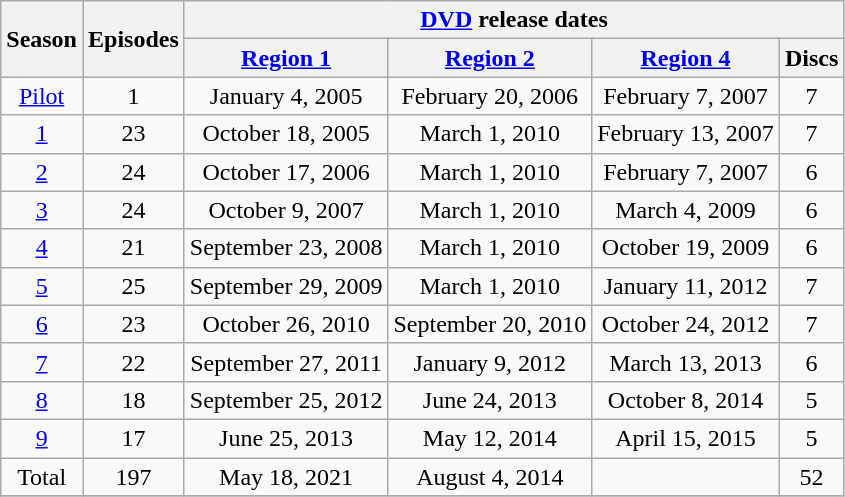<table class="wikitable plainrowheaders" style="text-align: center;">
<tr>
<th scope="col" rowspan="2">Season</th>
<th scope="col" rowspan="2">Episodes</th>
<th scope="col" colspan="4"><a href='#'>DVD</a> release dates</th>
</tr>
<tr>
<th scope="col"><a href='#'>Region 1</a></th>
<th scope="col"><a href='#'>Region 2</a></th>
<th scope="col"><a href='#'>Region 4</a></th>
<th scope="col">Discs</th>
</tr>
<tr>
<td scope="row"><a href='#'>Pilot</a></td>
<td>1</td>
<td>January 4, 2005</td>
<td>February 20, 2006</td>
<td>February 7, 2007</td>
<td>7</td>
</tr>
<tr>
<td scope="row"><a href='#'>1</a></td>
<td>23</td>
<td>October 18, 2005</td>
<td>March 1, 2010</td>
<td>February 13, 2007</td>
<td>7</td>
</tr>
<tr>
<td scope="row"><a href='#'>2</a></td>
<td>24</td>
<td>October 17, 2006</td>
<td>March 1, 2010</td>
<td>February 7, 2007</td>
<td>6</td>
</tr>
<tr>
<td scope="row"><a href='#'>3</a></td>
<td>24</td>
<td>October 9, 2007</td>
<td>March 1, 2010</td>
<td>March 4, 2009</td>
<td>6</td>
</tr>
<tr>
<td scope="row"><a href='#'>4</a></td>
<td>21</td>
<td>September 23, 2008</td>
<td>March 1, 2010</td>
<td>October 19, 2009</td>
<td>6</td>
</tr>
<tr>
<td scope="row"><a href='#'>5</a></td>
<td>25</td>
<td>September 29, 2009</td>
<td>March 1, 2010</td>
<td>January 11, 2012</td>
<td>7</td>
</tr>
<tr>
<td scope="row"><a href='#'>6</a></td>
<td>23</td>
<td>October 26, 2010</td>
<td>September 20, 2010</td>
<td>October 24, 2012</td>
<td>7</td>
</tr>
<tr>
<td scope="row"><a href='#'>7</a></td>
<td>22</td>
<td>September 27, 2011</td>
<td>January 9, 2012</td>
<td>March 13, 2013</td>
<td>6</td>
</tr>
<tr>
<td scope="row"><a href='#'>8</a></td>
<td>18</td>
<td>September 25, 2012</td>
<td>June 24, 2013</td>
<td>October 8, 2014</td>
<td>5</td>
</tr>
<tr>
<td scope="row"><a href='#'>9</a></td>
<td>17</td>
<td>June 25, 2013</td>
<td>May 12, 2014</td>
<td>April 15, 2015</td>
<td>5</td>
</tr>
<tr>
<td scope="row">Total</td>
<td>197</td>
<td>May 18, 2021</td>
<td>August 4, 2014</td>
<td></td>
<td>52</td>
</tr>
<tr>
</tr>
</table>
